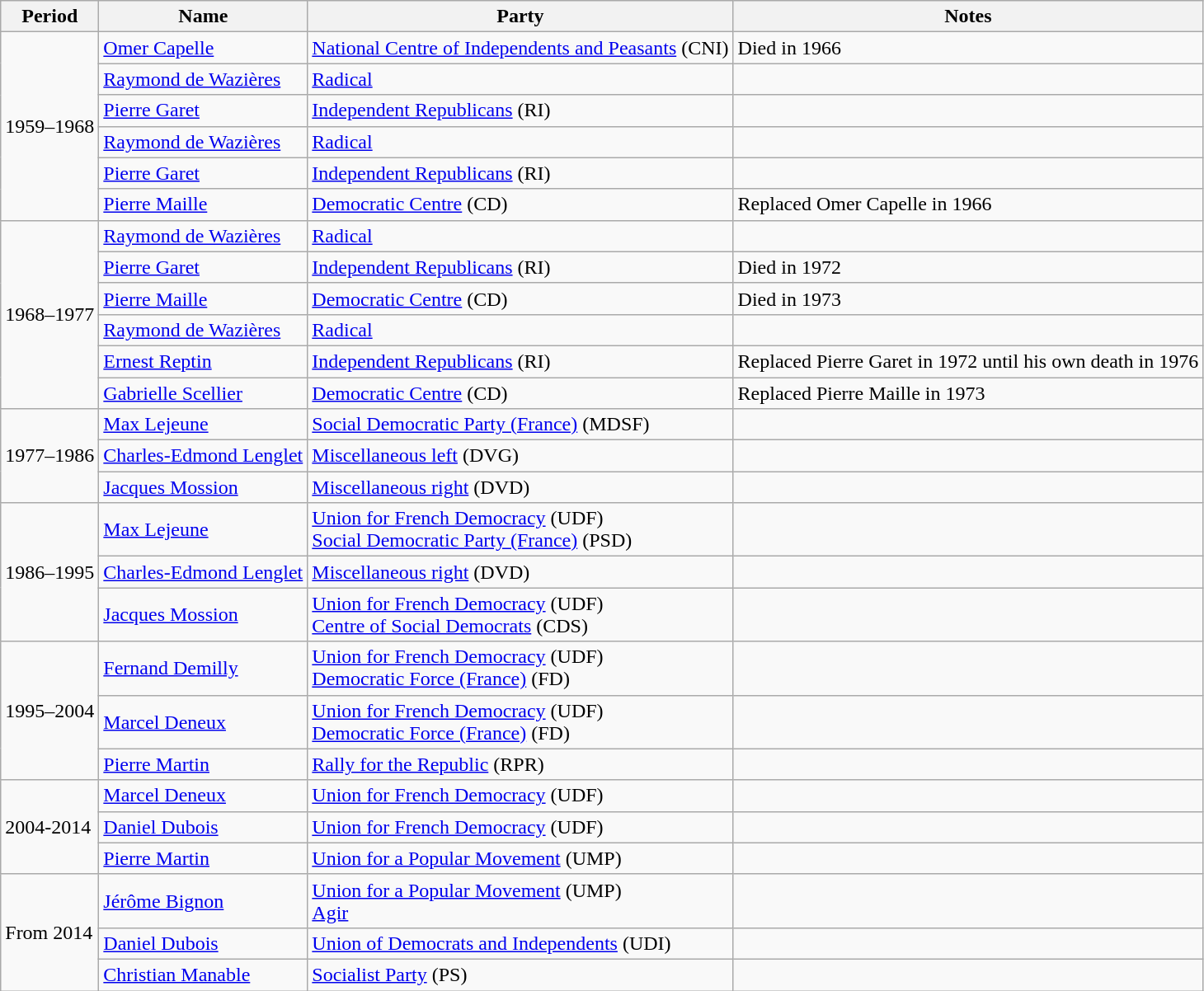<table class="wikitable sortable">
<tr>
<th>Period</th>
<th>Name</th>
<th>Party</th>
<th>Notes</th>
</tr>
<tr>
<td rowspan=6>1959–1968</td>
<td><a href='#'>Omer Capelle</a></td>
<td><a href='#'>National Centre of Independents and Peasants</a> (CNI)</td>
<td>Died in 1966</td>
</tr>
<tr>
<td><a href='#'>Raymond de Wazières</a></td>
<td><a href='#'>Radical</a></td>
<td></td>
</tr>
<tr>
<td><a href='#'>Pierre Garet</a></td>
<td><a href='#'>Independent Republicans</a> (RI)</td>
<td></td>
</tr>
<tr>
<td><a href='#'>Raymond de Wazières</a></td>
<td><a href='#'>Radical</a></td>
<td></td>
</tr>
<tr>
<td><a href='#'>Pierre Garet</a></td>
<td><a href='#'>Independent Republicans</a> (RI)</td>
<td></td>
</tr>
<tr>
<td><a href='#'>Pierre Maille</a></td>
<td><a href='#'>Democratic Centre</a> (CD)</td>
<td>Replaced Omer Capelle in 1966</td>
</tr>
<tr>
<td rowspan=6>1968–1977</td>
<td><a href='#'>Raymond de Wazières</a></td>
<td><a href='#'>Radical</a></td>
<td></td>
</tr>
<tr>
<td><a href='#'>Pierre Garet</a></td>
<td><a href='#'>Independent Republicans</a> (RI)</td>
<td>Died in 1972</td>
</tr>
<tr>
<td><a href='#'>Pierre Maille</a></td>
<td><a href='#'>Democratic Centre</a> (CD)</td>
<td>Died in 1973</td>
</tr>
<tr>
<td><a href='#'>Raymond de Wazières</a></td>
<td><a href='#'>Radical</a></td>
<td></td>
</tr>
<tr>
<td><a href='#'>Ernest Reptin</a></td>
<td><a href='#'>Independent Republicans</a> (RI)</td>
<td>Replaced Pierre Garet in 1972 until his own death in 1976</td>
</tr>
<tr>
<td><a href='#'>Gabrielle Scellier</a></td>
<td><a href='#'>Democratic Centre</a> (CD)</td>
<td>Replaced Pierre Maille in 1973</td>
</tr>
<tr>
<td rowspan=3>1977–1986</td>
<td><a href='#'>Max Lejeune</a></td>
<td><a href='#'>Social Democratic Party (France)</a> (MDSF)</td>
<td></td>
</tr>
<tr>
<td><a href='#'>Charles-Edmond Lenglet</a></td>
<td><a href='#'>Miscellaneous left</a> (DVG)</td>
<td></td>
</tr>
<tr>
<td><a href='#'>Jacques Mossion</a></td>
<td><a href='#'>Miscellaneous right</a> (DVD)</td>
<td></td>
</tr>
<tr>
<td rowspan=3>1986–1995</td>
<td><a href='#'>Max Lejeune</a></td>
<td><a href='#'>Union for French Democracy</a> (UDF)<br><a href='#'>Social Democratic Party (France)</a> (PSD)</td>
<td></td>
</tr>
<tr>
<td><a href='#'>Charles-Edmond Lenglet</a></td>
<td><a href='#'>Miscellaneous right</a> (DVD)</td>
<td></td>
</tr>
<tr>
<td><a href='#'>Jacques Mossion</a></td>
<td><a href='#'>Union for French Democracy</a> (UDF)<br><a href='#'>Centre of Social Democrats</a> (CDS)</td>
<td></td>
</tr>
<tr>
<td rowspan=3>1995–2004</td>
<td><a href='#'>Fernand Demilly</a></td>
<td><a href='#'>Union for French Democracy</a> (UDF)<br><a href='#'>Democratic Force (France)</a> (FD)</td>
<td></td>
</tr>
<tr>
<td><a href='#'>Marcel Deneux</a></td>
<td><a href='#'>Union for French Democracy</a> (UDF)<br><a href='#'>Democratic Force (France)</a> (FD)</td>
<td></td>
</tr>
<tr>
<td><a href='#'>Pierre Martin</a></td>
<td><a href='#'>Rally for the Republic</a> (RPR)</td>
<td></td>
</tr>
<tr>
<td rowspan=3>2004-2014</td>
<td><a href='#'>Marcel Deneux</a></td>
<td><a href='#'>Union for French Democracy</a> (UDF)</td>
<td></td>
</tr>
<tr>
<td><a href='#'>Daniel Dubois</a></td>
<td><a href='#'>Union for French Democracy</a> (UDF)</td>
<td></td>
</tr>
<tr>
<td><a href='#'>Pierre Martin</a></td>
<td><a href='#'>Union for a Popular Movement</a> (UMP)</td>
<td></td>
</tr>
<tr>
<td rowspan=3>From 2014</td>
<td><a href='#'>Jérôme Bignon</a></td>
<td><a href='#'>Union for a Popular Movement</a> (UMP)<br><a href='#'>Agir</a></td>
<td></td>
</tr>
<tr>
<td><a href='#'>Daniel Dubois</a></td>
<td><a href='#'>Union of Democrats and Independents</a> (UDI)</td>
<td></td>
</tr>
<tr>
<td><a href='#'>Christian Manable</a></td>
<td><a href='#'>Socialist Party</a> (PS)</td>
<td></td>
</tr>
</table>
